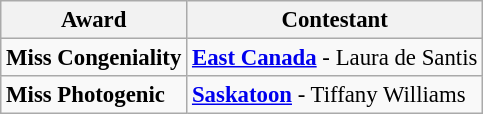<table class="wikitable unsortable" style="font-size:95%;">
<tr>
<th>Award</th>
<th>Contestant</th>
</tr>
<tr>
<td><strong>Miss Congeniality</strong></td>
<td> <strong><a href='#'>East Canada</a></strong> - Laura de Santis</td>
</tr>
<tr>
<td><strong>Miss Photogenic</strong></td>
<td> <strong><a href='#'>Saskatoon</a></strong> - Tiffany Williams</td>
</tr>
</table>
